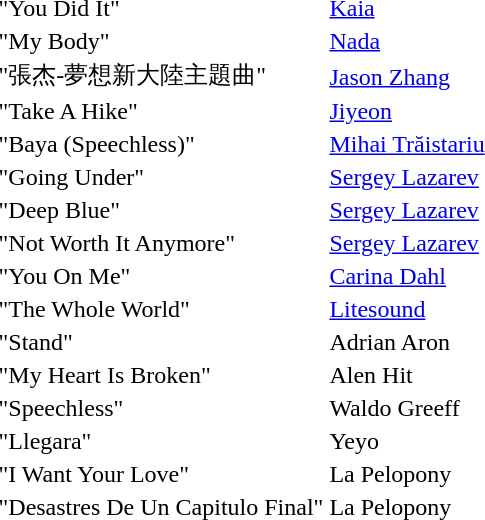<table>
<tr>
<td valign=top></td>
</tr>
<tr>
<td>"You Did It"</td>
<td><a href='#'>Kaia</a></td>
</tr>
<tr>
<td>"My Body"</td>
<td><a href='#'>Nada</a></td>
</tr>
<tr>
<td>"張杰-夢想新大陸主題曲"</td>
<td><a href='#'>Jason Zhang</a></td>
</tr>
<tr>
<td>"Take A Hike"</td>
<td><a href='#'>Jiyeon</a></td>
</tr>
<tr>
<td>"Baya (Speechless)"</td>
<td><a href='#'>Mihai Trăistariu</a></td>
</tr>
<tr>
<td>"Going Under"</td>
<td><a href='#'>Sergey Lazarev</a></td>
</tr>
<tr>
<td>"Deep Blue"</td>
<td><a href='#'>Sergey Lazarev</a></td>
</tr>
<tr>
<td>"Not Worth It Anymore"</td>
<td><a href='#'>Sergey Lazarev</a></td>
</tr>
<tr>
<td>"You On Me"</td>
<td><a href='#'>Carina Dahl</a></td>
</tr>
<tr>
<td>"The Whole World"</td>
<td><a href='#'>Litesound</a></td>
</tr>
<tr>
<td>"Stand"</td>
<td>Adrian Aron</td>
</tr>
<tr>
<td>"My Heart Is Broken"</td>
<td>Alen Hit</td>
</tr>
<tr>
<td>"Speechless"</td>
<td>Waldo Greeff</td>
</tr>
<tr>
<td>"Llegara"</td>
<td>Yeyo</td>
</tr>
<tr>
<td>"I Want Your Love"</td>
<td>La Pelopony</td>
</tr>
<tr>
<td>"Desastres De Un Capitulo Final"</td>
<td>La Pelopony</td>
</tr>
</table>
